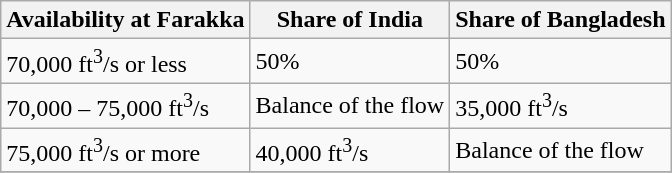<table class="wikitable sortable">
<tr>
<th>Availability at Farakka</th>
<th>Share of India</th>
<th>Share of Bangladesh</th>
</tr>
<tr>
<td>70,000 ft<sup>3</sup>/s or less</td>
<td>50%</td>
<td>50%</td>
</tr>
<tr>
<td>70,000 – 75,000 ft<sup>3</sup>/s</td>
<td>Balance of the flow</td>
<td>35,000 ft<sup>3</sup>/s</td>
</tr>
<tr>
<td>75,000 ft<sup>3</sup>/s or more</td>
<td>40,000 ft<sup>3</sup>/s</td>
<td>Balance of the flow</td>
</tr>
<tr>
</tr>
</table>
